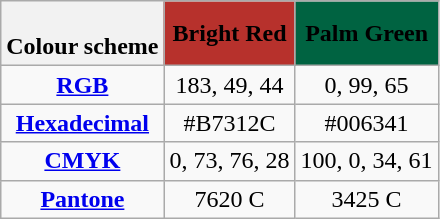<table class="wikitable" style="text-align:center;">
<tr>
<th><br>Colour scheme</th>
<th style="background-color:#B7312C"><span>Bright Red</span></th>
<th style="background-color:#006341"><span>Palm Green</span></th>
</tr>
<tr>
<td><strong><a href='#'>RGB</a></strong></td>
<td>183, 49, 44</td>
<td>0, 99, 65</td>
</tr>
<tr>
<td><strong><a href='#'>Hexadecimal</a></strong></td>
<td>#B7312C</td>
<td>#006341</td>
</tr>
<tr>
<td><strong><a href='#'>CMYK</a></strong></td>
<td>0, 73, 76, 28</td>
<td>100, 0, 34, 61</td>
</tr>
<tr>
<td><strong><a href='#'>Pantone</a></strong></td>
<td>7620 C</td>
<td>3425 C</td>
</tr>
</table>
